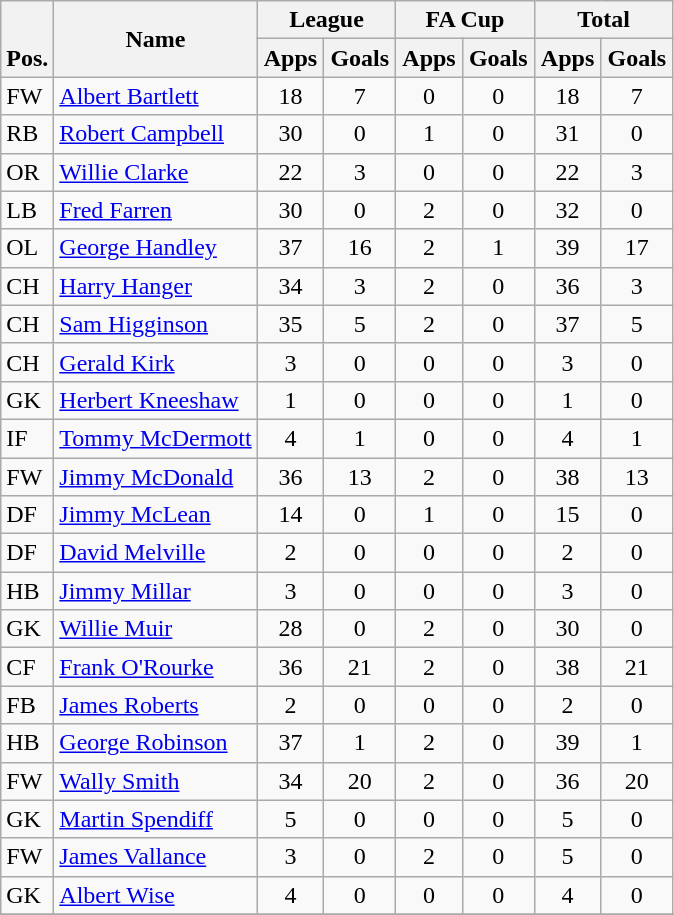<table class="wikitable" style="text-align:center">
<tr>
<th rowspan="2" valign="bottom">Pos.</th>
<th rowspan="2">Name</th>
<th colspan="2" width="85">League</th>
<th colspan="2" width="85">FA Cup</th>
<th colspan="2" width="85">Total</th>
</tr>
<tr>
<th>Apps</th>
<th>Goals</th>
<th>Apps</th>
<th>Goals</th>
<th>Apps</th>
<th>Goals</th>
</tr>
<tr>
<td align="left">FW</td>
<td align="left"><a href='#'>Albert Bartlett</a></td>
<td>18</td>
<td>7</td>
<td>0</td>
<td>0</td>
<td>18</td>
<td>7</td>
</tr>
<tr>
<td align="left">RB</td>
<td align="left"><a href='#'>Robert Campbell</a></td>
<td>30</td>
<td>0</td>
<td>1</td>
<td>0</td>
<td>31</td>
<td>0</td>
</tr>
<tr>
<td align="left">OR</td>
<td align="left"><a href='#'>Willie Clarke</a></td>
<td>22</td>
<td>3</td>
<td>0</td>
<td>0</td>
<td>22</td>
<td>3</td>
</tr>
<tr>
<td align="left">LB</td>
<td align="left"><a href='#'>Fred Farren</a></td>
<td>30</td>
<td>0</td>
<td>2</td>
<td>0</td>
<td>32</td>
<td>0</td>
</tr>
<tr>
<td align="left">OL</td>
<td align="left"><a href='#'>George Handley</a></td>
<td>37</td>
<td>16</td>
<td>2</td>
<td>1</td>
<td>39</td>
<td>17</td>
</tr>
<tr>
<td align="left">CH</td>
<td align="left"><a href='#'>Harry Hanger</a></td>
<td>34</td>
<td>3</td>
<td>2</td>
<td>0</td>
<td>36</td>
<td>3</td>
</tr>
<tr>
<td align="left">CH</td>
<td align="left"><a href='#'>Sam Higginson</a></td>
<td>35</td>
<td>5</td>
<td>2</td>
<td>0</td>
<td>37</td>
<td>5</td>
</tr>
<tr>
<td align="left">CH</td>
<td align="left"><a href='#'>Gerald Kirk</a></td>
<td>3</td>
<td>0</td>
<td>0</td>
<td>0</td>
<td>3</td>
<td>0</td>
</tr>
<tr>
<td align="left">GK</td>
<td align="left"><a href='#'>Herbert Kneeshaw</a></td>
<td>1</td>
<td>0</td>
<td>0</td>
<td>0</td>
<td>1</td>
<td>0</td>
</tr>
<tr>
<td align="left">IF</td>
<td align="left"><a href='#'>Tommy McDermott</a></td>
<td>4</td>
<td>1</td>
<td>0</td>
<td>0</td>
<td>4</td>
<td>1</td>
</tr>
<tr>
<td align="left">FW</td>
<td align="left"><a href='#'>Jimmy McDonald</a></td>
<td>36</td>
<td>13</td>
<td>2</td>
<td>0</td>
<td>38</td>
<td>13</td>
</tr>
<tr>
<td align="left">DF</td>
<td align="left"><a href='#'>Jimmy McLean</a></td>
<td>14</td>
<td>0</td>
<td>1</td>
<td>0</td>
<td>15</td>
<td>0</td>
</tr>
<tr>
<td align="left">DF</td>
<td align="left"><a href='#'>David Melville</a></td>
<td>2</td>
<td>0</td>
<td>0</td>
<td>0</td>
<td>2</td>
<td>0</td>
</tr>
<tr>
<td align="left">HB</td>
<td align="left"><a href='#'>Jimmy Millar</a></td>
<td>3</td>
<td>0</td>
<td>0</td>
<td>0</td>
<td>3</td>
<td>0</td>
</tr>
<tr>
<td align="left">GK</td>
<td align="left"><a href='#'>Willie Muir</a></td>
<td>28</td>
<td>0</td>
<td>2</td>
<td>0</td>
<td>30</td>
<td>0</td>
</tr>
<tr>
<td align="left">CF</td>
<td align="left"><a href='#'>Frank O'Rourke</a></td>
<td>36</td>
<td>21</td>
<td>2</td>
<td>0</td>
<td>38</td>
<td>21</td>
</tr>
<tr>
<td align="left">FB</td>
<td align="left"><a href='#'>James Roberts</a></td>
<td>2</td>
<td>0</td>
<td>0</td>
<td>0</td>
<td>2</td>
<td>0</td>
</tr>
<tr>
<td align="left">HB</td>
<td align="left"><a href='#'>George Robinson</a></td>
<td>37</td>
<td>1</td>
<td>2</td>
<td>0</td>
<td>39</td>
<td>1</td>
</tr>
<tr>
<td align="left">FW</td>
<td align="left"><a href='#'>Wally Smith</a></td>
<td>34</td>
<td>20</td>
<td>2</td>
<td>0</td>
<td>36</td>
<td>20</td>
</tr>
<tr>
<td align="left">GK</td>
<td align="left"><a href='#'>Martin Spendiff</a></td>
<td>5</td>
<td>0</td>
<td>0</td>
<td>0</td>
<td>5</td>
<td>0</td>
</tr>
<tr>
<td align="left">FW</td>
<td align="left"><a href='#'>James Vallance</a></td>
<td>3</td>
<td>0</td>
<td>2</td>
<td>0</td>
<td>5</td>
<td>0</td>
</tr>
<tr>
<td align="left">GK</td>
<td align="left"><a href='#'>Albert Wise</a></td>
<td>4</td>
<td>0</td>
<td>0</td>
<td>0</td>
<td>4</td>
<td>0</td>
</tr>
<tr>
</tr>
</table>
